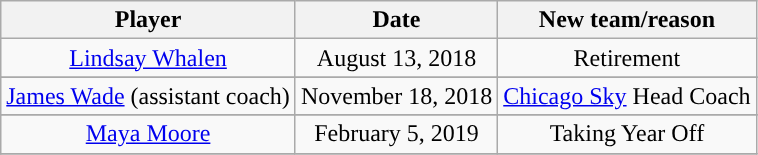<table class="wikitable sortable sortable">
<tr>
<th>Player</th>
<th>Date</th>
<th>New team/reason</th>
</tr>
<tr style="text-align: center">
<td><a href='#'>Lindsay Whalen</a></td>
<td>August 13, 2018</td>
<td>Retirement</td>
</tr>
<tr>
</tr>
<tr style="text-align: center">
<td><a href='#'>James Wade</a> (assistant coach)</td>
<td>November 18, 2018</td>
<td><a href='#'>Chicago Sky</a> Head Coach</td>
</tr>
<tr>
</tr>
<tr style="text-align: center">
<td><a href='#'>Maya Moore</a></td>
<td>February 5, 2019</td>
<td>Taking Year Off</td>
</tr>
<tr>
</tr>
</table>
